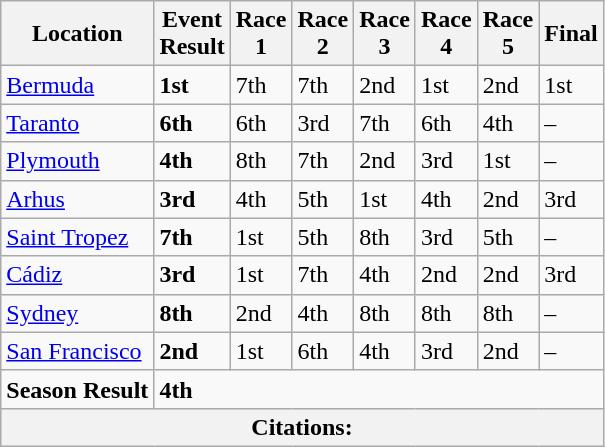<table class="wikitable">
<tr>
<th>Location</th>
<th>Event<br>Result</th>
<th>Race<br>1</th>
<th>Race<br>2</th>
<th>Race<br>3</th>
<th>Race<br>4</th>
<th>Race<br>5</th>
<th>Final</th>
</tr>
<tr>
<td> <a href='#'>Bermuda</a></td>
<td><strong>1st</strong></td>
<td>7th</td>
<td>7th</td>
<td>2nd</td>
<td>1st</td>
<td>2nd</td>
<td>1st</td>
</tr>
<tr>
<td> <a href='#'>Taranto</a></td>
<td><strong>6th</strong></td>
<td>6th</td>
<td>3rd</td>
<td>7th</td>
<td>6th</td>
<td>4th</td>
<td>–</td>
</tr>
<tr>
<td> <a href='#'>Plymouth</a></td>
<td><strong>4th</strong></td>
<td>8th</td>
<td>7th</td>
<td>2nd</td>
<td>3rd</td>
<td>1st</td>
<td>–</td>
</tr>
<tr>
<td> <a href='#'>Arhus</a></td>
<td><strong>3rd</strong></td>
<td>4th</td>
<td>5th</td>
<td>1st</td>
<td>4th</td>
<td>2nd</td>
<td>3rd</td>
</tr>
<tr>
<td> <a href='#'>Saint Tropez</a></td>
<td><strong>7th</strong></td>
<td>1st</td>
<td>5th</td>
<td>8th</td>
<td>3rd</td>
<td>5th</td>
<td>–</td>
</tr>
<tr>
<td> <a href='#'>Cádiz</a></td>
<td><strong>3rd</strong></td>
<td>1st</td>
<td>7th</td>
<td>4th</td>
<td>2nd</td>
<td>2nd</td>
<td>3rd</td>
</tr>
<tr>
<td> <a href='#'>Sydney</a></td>
<td><strong>8th</strong></td>
<td>2nd</td>
<td>4th</td>
<td>8th</td>
<td>8th</td>
<td>8th</td>
<td>–</td>
</tr>
<tr>
<td> <a href='#'>San Francisco</a></td>
<td><strong>2nd</strong></td>
<td>1st</td>
<td>6th</td>
<td>4th</td>
<td>3rd</td>
<td>2nd</td>
<td>–</td>
</tr>
<tr>
<td><strong>Season Result</strong></td>
<td colspan="7"><strong>4th</strong></td>
</tr>
<tr>
<th colspan="8">Citations:</th>
</tr>
</table>
